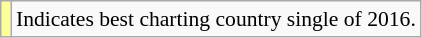<table class="wikitable" style="font-size:90%;">
<tr>
<td style="background-color:#FFFF99"></td>
<td>Indicates best charting country single of 2016.</td>
</tr>
</table>
